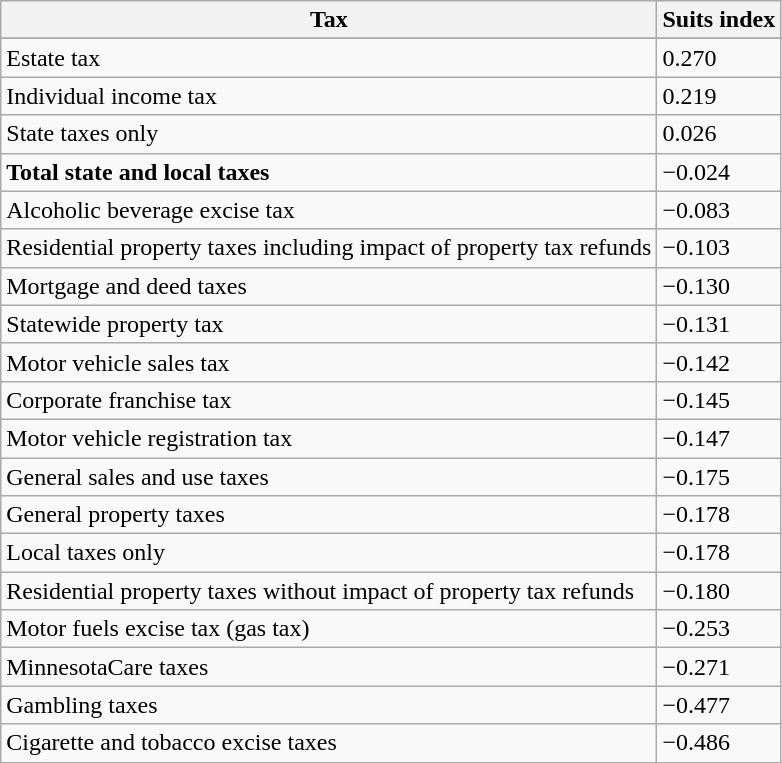<table class="wikitable">
<tr>
<th>Tax</th>
<th>Suits index</th>
</tr>
<tr>
</tr>
<tr>
<td>Estate tax</td>
<td>0.270</td>
</tr>
<tr>
<td>Individual income tax</td>
<td>0.219</td>
</tr>
<tr>
<td>State taxes only</td>
<td>0.026</td>
</tr>
<tr>
<td><strong>Total state and local taxes</strong></td>
<td>−0.024</td>
</tr>
<tr>
<td>Alcoholic beverage excise tax</td>
<td>−0.083</td>
</tr>
<tr>
<td>Residential property taxes including impact of property tax refunds</td>
<td>−0.103</td>
</tr>
<tr>
<td>Mortgage and deed taxes</td>
<td>−0.130</td>
</tr>
<tr>
<td>Statewide property tax</td>
<td>−0.131</td>
</tr>
<tr>
<td>Motor vehicle sales tax</td>
<td>−0.142</td>
</tr>
<tr>
<td>Corporate franchise tax</td>
<td>−0.145</td>
</tr>
<tr>
<td>Motor vehicle registration tax</td>
<td>−0.147</td>
</tr>
<tr>
<td>General sales and use taxes</td>
<td>−0.175</td>
</tr>
<tr>
<td>General property taxes</td>
<td>−0.178</td>
</tr>
<tr>
<td>Local taxes only</td>
<td>−0.178</td>
</tr>
<tr>
<td>Residential property taxes without impact of property tax refunds</td>
<td>−0.180</td>
</tr>
<tr>
<td>Motor fuels excise tax (gas tax)</td>
<td>−0.253</td>
</tr>
<tr>
<td>MinnesotaCare taxes</td>
<td>−0.271</td>
</tr>
<tr>
<td>Gambling taxes</td>
<td>−0.477</td>
</tr>
<tr>
<td>Cigarette and tobacco excise taxes</td>
<td>−0.486</td>
</tr>
</table>
